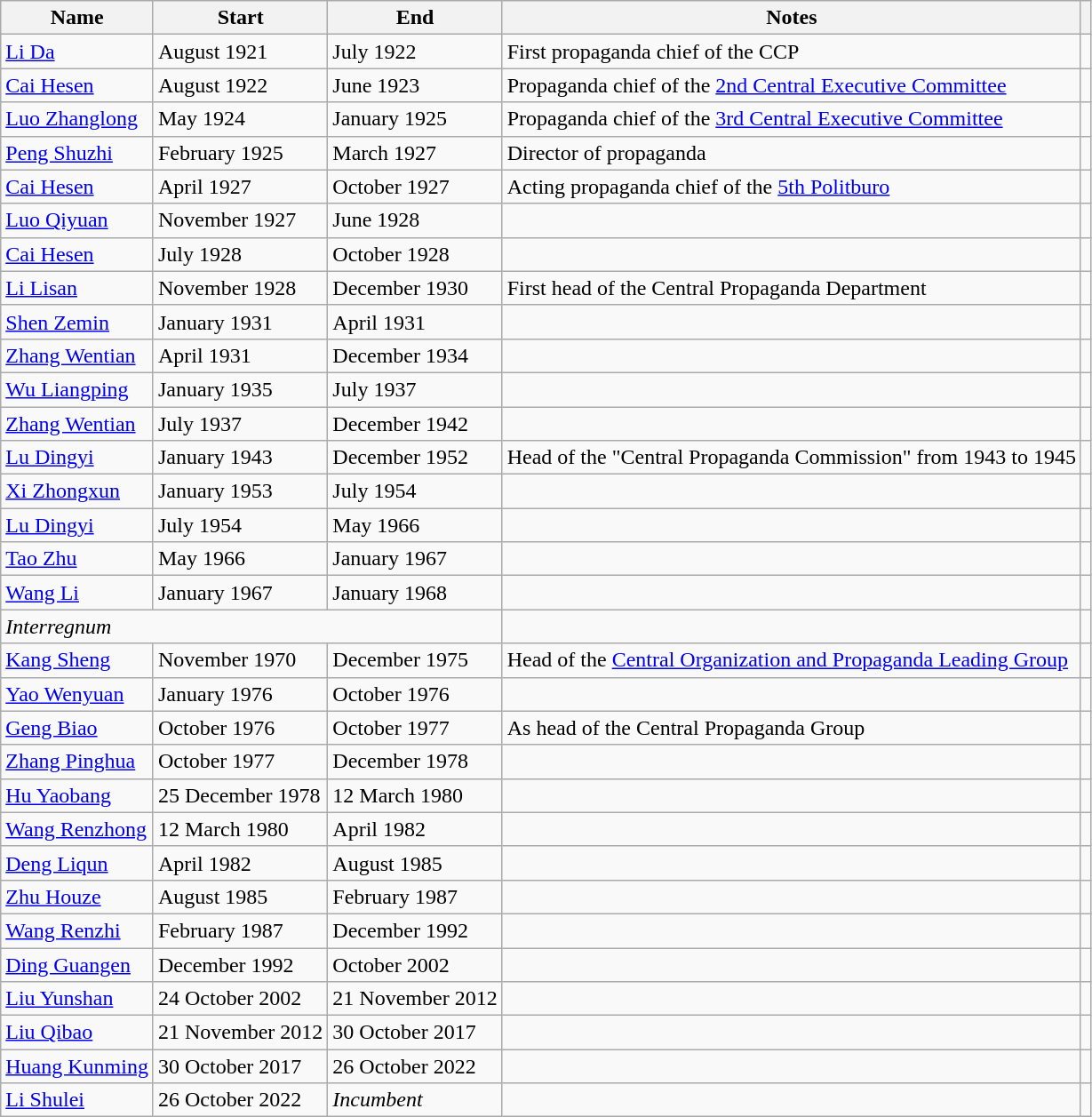<table class="wikitable">
<tr>
<th>Name</th>
<th>Start</th>
<th>End</th>
<th>Notes</th>
<th></th>
</tr>
<tr>
<td><a href='#'>Li Da</a></td>
<td>August 1921</td>
<td>July 1922</td>
<td>First propaganda chief of the CCP</td>
<td></td>
</tr>
<tr>
<td><a href='#'>Cai Hesen</a></td>
<td>August 1922</td>
<td>June 1923</td>
<td>Propaganda chief of the <a href='#'>2nd Central Executive Committee</a></td>
<td></td>
</tr>
<tr>
<td><a href='#'>Luo Zhanglong</a></td>
<td>May 1924</td>
<td>January 1925</td>
<td>Propaganda chief of the <a href='#'>3rd Central Executive Committee</a></td>
<td></td>
</tr>
<tr>
<td><a href='#'>Peng Shuzhi</a></td>
<td>February 1925</td>
<td>March 1927</td>
<td>Director of propaganda</td>
<td></td>
</tr>
<tr>
<td><a href='#'>Cai Hesen</a></td>
<td>April 1927</td>
<td>October 1927</td>
<td>Acting propaganda chief of the <a href='#'>5th Politburo</a></td>
<td></td>
</tr>
<tr>
<td><a href='#'>Luo Qiyuan</a></td>
<td>November 1927</td>
<td>June 1928</td>
<td></td>
<td></td>
</tr>
<tr>
<td><a href='#'>Cai Hesen</a></td>
<td>July 1928</td>
<td>October 1928</td>
<td></td>
<td></td>
</tr>
<tr>
<td><a href='#'>Li Lisan</a></td>
<td>November 1928</td>
<td>December 1930</td>
<td>First head of the Central Propaganda Department</td>
<td></td>
</tr>
<tr>
<td><a href='#'>Shen Zemin</a></td>
<td>January 1931</td>
<td>April 1931</td>
<td></td>
<td></td>
</tr>
<tr>
<td><a href='#'>Zhang Wentian</a></td>
<td>April 1931</td>
<td>December 1934</td>
<td></td>
<td></td>
</tr>
<tr>
<td><a href='#'>Wu Liangping</a></td>
<td>January 1935</td>
<td>July 1937</td>
<td></td>
<td></td>
</tr>
<tr>
<td><a href='#'>Zhang Wentian</a></td>
<td>July 1937</td>
<td>December 1942</td>
<td></td>
<td></td>
</tr>
<tr>
<td><a href='#'>Lu Dingyi</a></td>
<td>January 1943</td>
<td>December 1952</td>
<td>Head of the "Central Propaganda Commission" from 1943 to 1945</td>
<td></td>
</tr>
<tr>
<td><a href='#'>Xi Zhongxun</a></td>
<td>January 1953</td>
<td>July 1954</td>
<td></td>
<td></td>
</tr>
<tr>
<td><a href='#'>Lu Dingyi</a></td>
<td>July 1954</td>
<td>May 1966</td>
<td></td>
<td></td>
</tr>
<tr>
<td><a href='#'>Tao Zhu</a></td>
<td>May 1966</td>
<td>January 1967</td>
<td></td>
<td></td>
</tr>
<tr>
<td><a href='#'>Wang Li</a></td>
<td>January 1967</td>
<td>January 1968</td>
<td></td>
<td></td>
</tr>
<tr>
<td colspan="3"><em>Interregnum</em></td>
<td></td>
<td></td>
</tr>
<tr>
<td><a href='#'>Kang Sheng</a></td>
<td>November 1970</td>
<td>December 1975</td>
<td>Head of the <a href='#'>Central Organization and Propaganda Leading Group</a></td>
<td></td>
</tr>
<tr>
<td><a href='#'>Yao Wenyuan</a></td>
<td>January 1976</td>
<td>October 1976</td>
<td></td>
<td></td>
</tr>
<tr>
<td><a href='#'>Geng Biao</a></td>
<td>October 1976</td>
<td>October 1977</td>
<td>As head of the Central Propaganda Group</td>
<td></td>
</tr>
<tr>
<td><a href='#'>Zhang Pinghua</a></td>
<td>October 1977</td>
<td>December 1978</td>
<td></td>
<td></td>
</tr>
<tr>
<td><a href='#'>Hu Yaobang</a></td>
<td>25 December 1978</td>
<td>12 March 1980</td>
<td></td>
<td></td>
</tr>
<tr>
<td><a href='#'>Wang Renzhong</a></td>
<td>12 March 1980</td>
<td>April 1982</td>
<td></td>
<td></td>
</tr>
<tr>
<td><a href='#'>Deng Liqun</a></td>
<td>April 1982</td>
<td>August 1985</td>
<td></td>
<td></td>
</tr>
<tr>
<td><a href='#'>Zhu Houze</a></td>
<td>August 1985</td>
<td>February 1987</td>
<td></td>
<td></td>
</tr>
<tr>
<td><a href='#'>Wang Renzhi</a></td>
<td>February 1987</td>
<td>December 1992</td>
<td></td>
<td></td>
</tr>
<tr>
<td><a href='#'>Ding Guangen</a></td>
<td>December 1992</td>
<td>October 2002</td>
<td></td>
<td></td>
</tr>
<tr>
<td><a href='#'>Liu Yunshan</a></td>
<td>24 October 2002</td>
<td>21 November 2012</td>
<td></td>
<td></td>
</tr>
<tr>
<td><a href='#'>Liu Qibao</a></td>
<td>21 November 2012</td>
<td>30 October 2017</td>
<td></td>
<td></td>
</tr>
<tr>
<td><a href='#'>Huang Kunming</a></td>
<td>30 October 2017</td>
<td>26 October 2022</td>
<td></td>
<td></td>
</tr>
<tr>
<td><a href='#'>Li Shulei</a></td>
<td>26 October 2022</td>
<td><em>Incumbent</em></td>
<td></td>
<td></td>
</tr>
</table>
